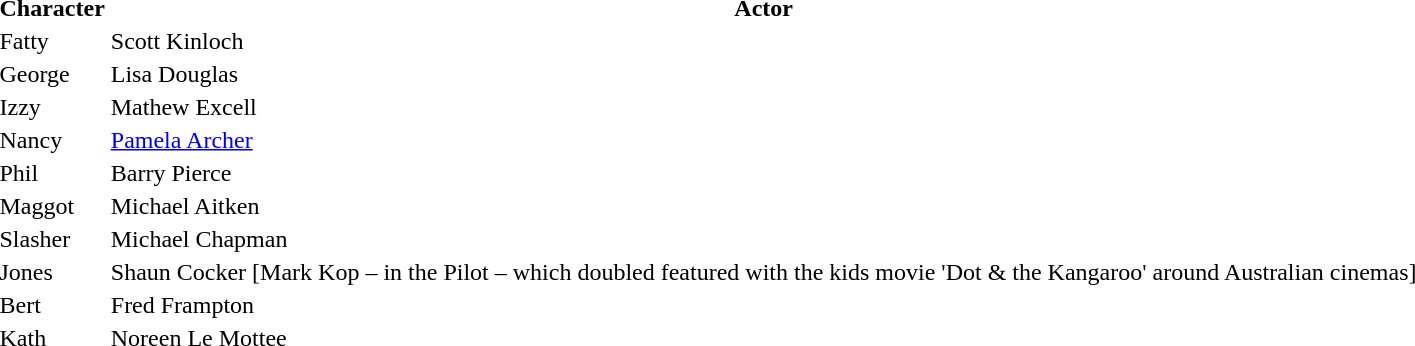<table class="Cast List">
<tr>
<th>Character</th>
<th>Actor</th>
</tr>
<tr>
<td>Fatty</td>
<td>Scott Kinloch</td>
</tr>
<tr>
<td>George</td>
<td>Lisa Douglas</td>
</tr>
<tr>
<td>Izzy</td>
<td>Mathew Excell</td>
</tr>
<tr>
<td>Nancy</td>
<td><a href='#'>Pamela Archer</a></td>
</tr>
<tr>
<td>Phil</td>
<td>Barry Pierce</td>
</tr>
<tr>
<td>Maggot</td>
<td>Michael Aitken</td>
</tr>
<tr>
<td>Slasher</td>
<td>Michael Chapman</td>
</tr>
<tr>
<td>Jones</td>
<td>Shaun Cocker [Mark Kop – in the Pilot – which doubled featured with the kids movie 'Dot & the Kangaroo' around Australian cinemas]</td>
</tr>
<tr>
<td>Bert</td>
<td>Fred Frampton</td>
</tr>
<tr>
<td>Kath</td>
<td>Noreen Le Mottee</td>
</tr>
</table>
